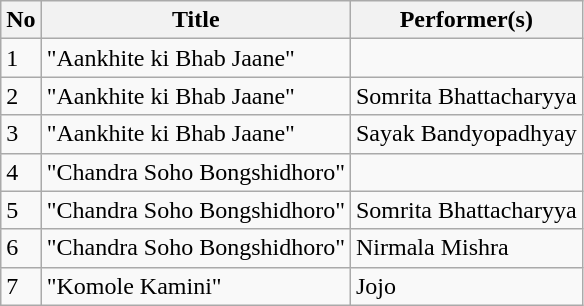<table class="wikitable">
<tr>
<th>No</th>
<th>Title</th>
<th>Performer(s)</th>
</tr>
<tr>
<td>1</td>
<td>"Aankhite ki Bhab Jaane"</td>
<td></td>
</tr>
<tr>
<td>2</td>
<td>"Aankhite ki Bhab Jaane"</td>
<td>Somrita Bhattacharyya</td>
</tr>
<tr>
<td>3</td>
<td>"Aankhite ki Bhab Jaane"</td>
<td>Sayak Bandyopadhyay</td>
</tr>
<tr>
<td>4</td>
<td>"Chandra Soho Bongshidhoro"</td>
<td></td>
</tr>
<tr>
<td>5</td>
<td>"Chandra Soho Bongshidhoro"</td>
<td>Somrita Bhattacharyya</td>
</tr>
<tr>
<td>6</td>
<td>"Chandra Soho Bongshidhoro"</td>
<td>Nirmala Mishra</td>
</tr>
<tr>
<td>7</td>
<td>"Komole Kamini"</td>
<td>Jojo</td>
</tr>
</table>
